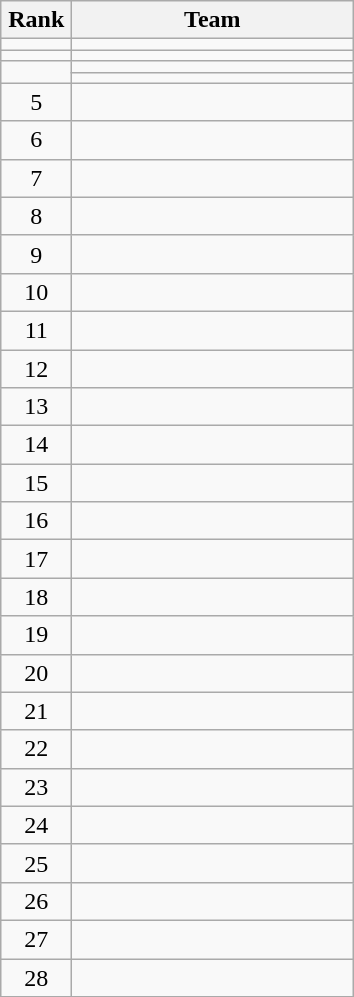<table class="wikitable" style="text-align:center;">
<tr>
<th width=40>Rank</th>
<th width=180>Team</th>
</tr>
<tr>
<td align=center></td>
<td align=left></td>
</tr>
<tr>
<td align=center></td>
<td align=left></td>
</tr>
<tr>
<td rowspan=2 align=center></td>
<td align=left></td>
</tr>
<tr>
<td align=left></td>
</tr>
<tr>
<td align=center>5</td>
<td align=left></td>
</tr>
<tr>
<td align=center>6</td>
<td align=left></td>
</tr>
<tr>
<td align=center>7</td>
<td align=left></td>
</tr>
<tr>
<td align=center>8</td>
<td align=left></td>
</tr>
<tr>
<td align=center>9</td>
<td align=left></td>
</tr>
<tr>
<td align=center>10</td>
<td align=left></td>
</tr>
<tr>
<td align=center>11</td>
<td align=left></td>
</tr>
<tr>
<td align=center>12</td>
<td align=left></td>
</tr>
<tr>
<td align=center>13</td>
<td align=left></td>
</tr>
<tr>
<td align=center>14</td>
<td align=left></td>
</tr>
<tr>
<td align=center>15</td>
<td align=left></td>
</tr>
<tr>
<td align=center>16</td>
<td align=left></td>
</tr>
<tr>
<td align=center>17</td>
<td align=left></td>
</tr>
<tr>
<td align=center>18</td>
<td align=left></td>
</tr>
<tr>
<td align=center>19</td>
<td align=left></td>
</tr>
<tr>
<td align=center>20</td>
<td align=left></td>
</tr>
<tr>
<td align=center>21</td>
<td align=left></td>
</tr>
<tr>
<td align=center>22</td>
<td align=left></td>
</tr>
<tr>
<td align=center>23</td>
<td align=left></td>
</tr>
<tr>
<td align=center>24</td>
<td align=left></td>
</tr>
<tr>
<td align=center>25</td>
<td align=left></td>
</tr>
<tr>
<td align=center>26</td>
<td align=left></td>
</tr>
<tr>
<td align=center>27</td>
<td align=left></td>
</tr>
<tr>
<td align=center>28</td>
<td align=left></td>
</tr>
</table>
